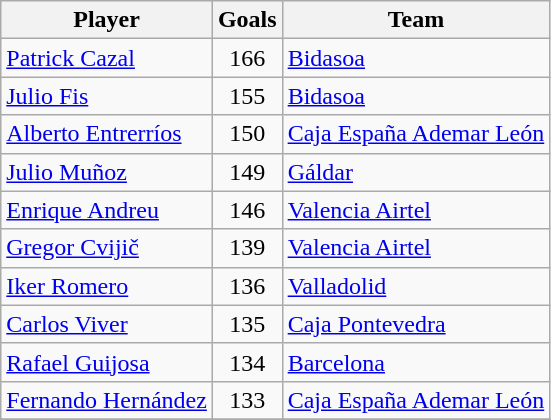<table class="wikitable">
<tr>
<th>Player</th>
<th>Goals</th>
<th>Team</th>
</tr>
<tr>
<td> <a href='#'>Patrick Cazal</a></td>
<td style="text-align:center;">166</td>
<td><a href='#'>Bidasoa</a></td>
</tr>
<tr>
<td> <a href='#'>Julio Fis</a></td>
<td style="text-align:center;">155</td>
<td><a href='#'>Bidasoa</a></td>
</tr>
<tr>
<td> <a href='#'>Alberto Entrerríos</a></td>
<td style="text-align:center;">150</td>
<td><a href='#'>Caja España Ademar León</a></td>
</tr>
<tr>
<td> <a href='#'>Julio Muñoz</a></td>
<td style="text-align:center;">149</td>
<td><a href='#'>Gáldar</a></td>
</tr>
<tr>
<td> <a href='#'>Enrique Andreu</a></td>
<td style="text-align:center;">146</td>
<td><a href='#'>Valencia Airtel</a></td>
</tr>
<tr>
<td> <a href='#'>Gregor Cvijič</a></td>
<td style="text-align:center;">139</td>
<td><a href='#'>Valencia Airtel</a></td>
</tr>
<tr>
<td> <a href='#'>Iker Romero</a></td>
<td style="text-align:center;">136</td>
<td><a href='#'>Valladolid</a></td>
</tr>
<tr>
<td> <a href='#'>Carlos Viver</a></td>
<td style="text-align:center;">135</td>
<td><a href='#'>Caja Pontevedra</a></td>
</tr>
<tr>
<td> <a href='#'>Rafael Guijosa</a></td>
<td style="text-align:center;">134</td>
<td><a href='#'>Barcelona</a></td>
</tr>
<tr>
<td> <a href='#'>Fernando Hernández</a></td>
<td style="text-align:center;">133</td>
<td><a href='#'>Caja España Ademar León</a></td>
</tr>
<tr>
</tr>
</table>
